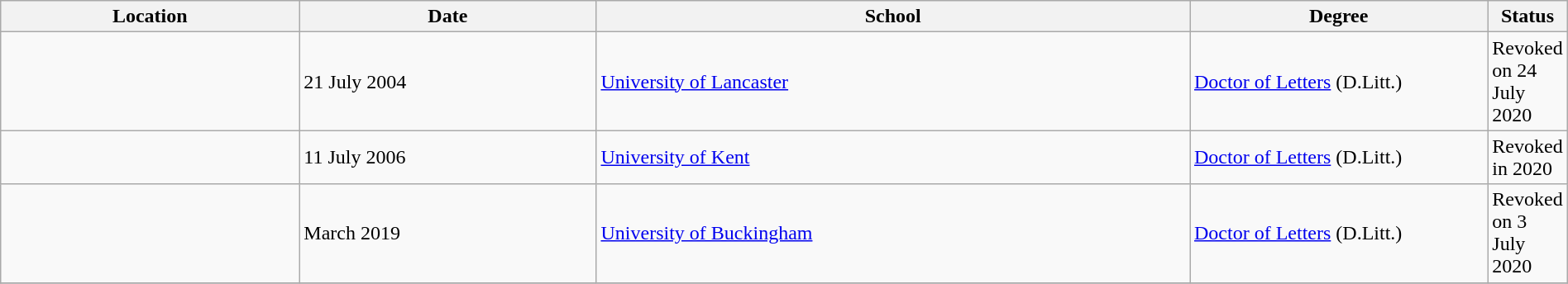<table class="wikitable" style="width:100%;">
<tr>
<th style="width:20%;">Location</th>
<th style="width:20%;">Date</th>
<th style="width:40%;">School</th>
<th style="width:20%;">Degree</th>
<th style="width:20%;">Status</th>
</tr>
<tr>
<td></td>
<td>21 July 2004</td>
<td><a href='#'>University of Lancaster</a></td>
<td><a href='#'>Doctor of Letters</a> (D.Litt.) </td>
<td>Revoked on 24 July 2020</td>
</tr>
<tr>
<td></td>
<td>11 July 2006</td>
<td><a href='#'>University of Kent</a></td>
<td><a href='#'>Doctor of Letters</a> (D.Litt.)</td>
<td>Revoked in 2020</td>
</tr>
<tr>
<td></td>
<td>March 2019</td>
<td><a href='#'>University of Buckingham</a></td>
<td><a href='#'>Doctor of Letters</a> (D.Litt.) </td>
<td>Revoked on 3 July 2020</td>
</tr>
<tr>
</tr>
</table>
